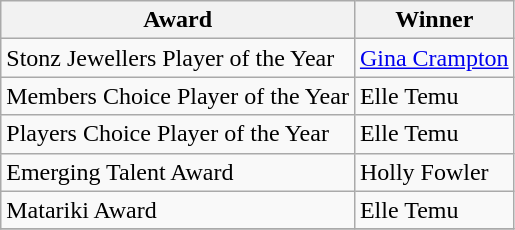<table class="wikitable collapsible">
<tr>
<th>Award</th>
<th>Winner</th>
</tr>
<tr>
<td>Stonz Jewellers Player of the Year</td>
<td><a href='#'>Gina Crampton</a></td>
</tr>
<tr>
<td>Members Choice Player of the Year</td>
<td>Elle Temu</td>
</tr>
<tr>
<td>Players Choice Player of the Year</td>
<td>Elle Temu</td>
</tr>
<tr>
<td>Emerging Talent Award</td>
<td>Holly Fowler</td>
</tr>
<tr>
<td>Matariki Award</td>
<td>Elle Temu</td>
</tr>
<tr>
</tr>
</table>
